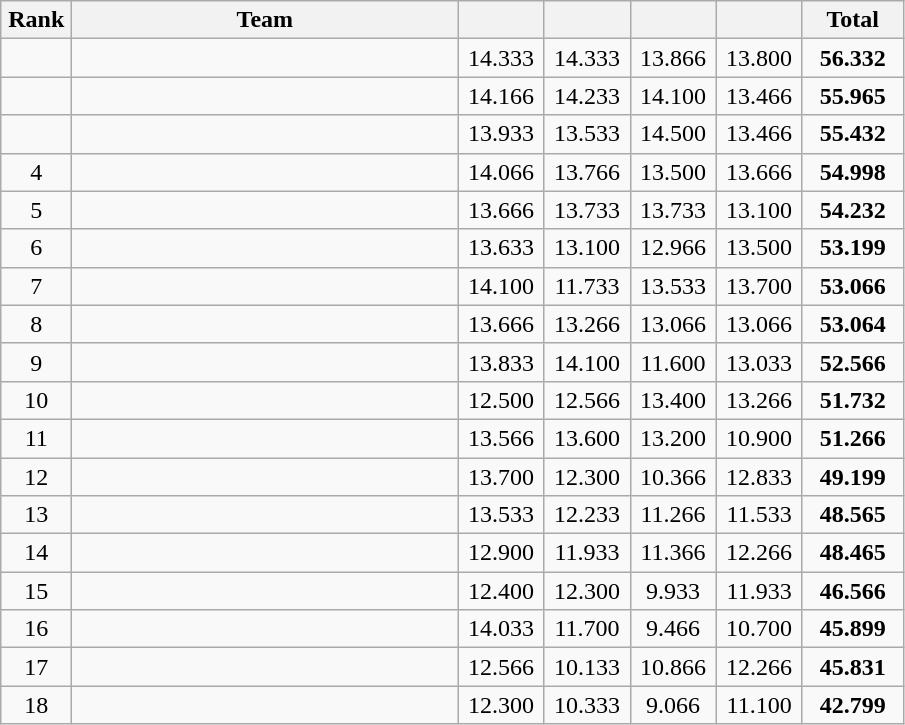<table class=wikitable style="text-align:center">
<tr>
<th width=40>Rank</th>
<th width=250>Team</th>
<th width=50></th>
<th width=50></th>
<th width=50></th>
<th width=50></th>
<th width=60>Total</th>
</tr>
<tr>
<td></td>
<td align=left></td>
<td>14.333</td>
<td>14.333</td>
<td>13.866</td>
<td>13.800</td>
<td><strong>56.332</strong></td>
</tr>
<tr>
<td></td>
<td align=left></td>
<td>14.166</td>
<td>14.233</td>
<td>14.100</td>
<td>13.466</td>
<td><strong>55.965</strong></td>
</tr>
<tr>
<td></td>
<td align=left></td>
<td>13.933</td>
<td>13.533</td>
<td>14.500</td>
<td>13.466</td>
<td><strong>55.432</strong></td>
</tr>
<tr>
<td>4</td>
<td align=left></td>
<td>14.066</td>
<td>13.766</td>
<td>13.500</td>
<td>13.666</td>
<td><strong>54.998</strong></td>
</tr>
<tr>
<td>5</td>
<td align=left></td>
<td>13.666</td>
<td>13.733</td>
<td>13.733</td>
<td>13.100</td>
<td><strong>54.232</strong></td>
</tr>
<tr>
<td>6</td>
<td align=left></td>
<td>13.633</td>
<td>13.100</td>
<td>12.966</td>
<td>13.500</td>
<td><strong>53.199</strong></td>
</tr>
<tr>
<td>7</td>
<td align=left></td>
<td>14.100</td>
<td>11.733</td>
<td>13.533</td>
<td>13.700</td>
<td><strong>53.066</strong></td>
</tr>
<tr>
<td>8</td>
<td align=left></td>
<td>13.666</td>
<td>13.266</td>
<td>13.066</td>
<td>13.066</td>
<td><strong>53.064</strong></td>
</tr>
<tr>
<td>9</td>
<td align=left></td>
<td>13.833</td>
<td>14.100</td>
<td>11.600</td>
<td>13.033</td>
<td><strong>52.566</strong></td>
</tr>
<tr>
<td>10</td>
<td align=left></td>
<td>12.500</td>
<td>12.566</td>
<td>13.400</td>
<td>13.266</td>
<td><strong>51.732</strong></td>
</tr>
<tr>
<td>11</td>
<td align=left></td>
<td>13.566</td>
<td>13.600</td>
<td>13.200</td>
<td>10.900</td>
<td><strong>51.266</strong></td>
</tr>
<tr>
<td>12</td>
<td align=left></td>
<td>13.700</td>
<td>12.300</td>
<td>10.366</td>
<td>12.833</td>
<td><strong>49.199</strong></td>
</tr>
<tr>
<td>13</td>
<td align=left></td>
<td>13.533</td>
<td>12.233</td>
<td>11.266</td>
<td>11.533</td>
<td><strong>48.565</strong></td>
</tr>
<tr>
<td>14</td>
<td align=left></td>
<td>12.900</td>
<td>11.933</td>
<td>11.366</td>
<td>12.266</td>
<td><strong>48.465</strong></td>
</tr>
<tr>
<td>15</td>
<td align=left></td>
<td>12.400</td>
<td>12.300</td>
<td>9.933</td>
<td>11.933</td>
<td><strong>46.566</strong></td>
</tr>
<tr>
<td>16</td>
<td align=left></td>
<td>14.033</td>
<td>11.700</td>
<td>9.466</td>
<td>10.700</td>
<td><strong>45.899</strong></td>
</tr>
<tr>
<td>17</td>
<td align=left></td>
<td>12.566</td>
<td>10.133</td>
<td>10.866</td>
<td>12.266</td>
<td><strong>45.831</strong></td>
</tr>
<tr>
<td>18</td>
<td align=left></td>
<td>12.300</td>
<td>10.333</td>
<td>9.066</td>
<td>11.100</td>
<td><strong>42.799</strong></td>
</tr>
</table>
